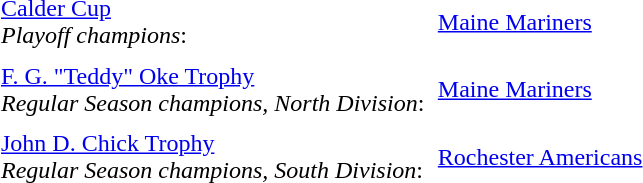<table cellpadding="3" cellspacing="3">
<tr>
<td><a href='#'>Calder Cup</a><br><em>Playoff champions</em>:</td>
<td><a href='#'>Maine Mariners</a></td>
</tr>
<tr>
<td><a href='#'>F. G. "Teddy" Oke Trophy</a><br><em>Regular Season champions, North Division</em>:</td>
<td><a href='#'>Maine Mariners</a></td>
</tr>
<tr>
<td><a href='#'>John D. Chick Trophy</a><br><em>Regular Season champions, South Division</em>:</td>
<td><a href='#'>Rochester Americans</a></td>
</tr>
</table>
